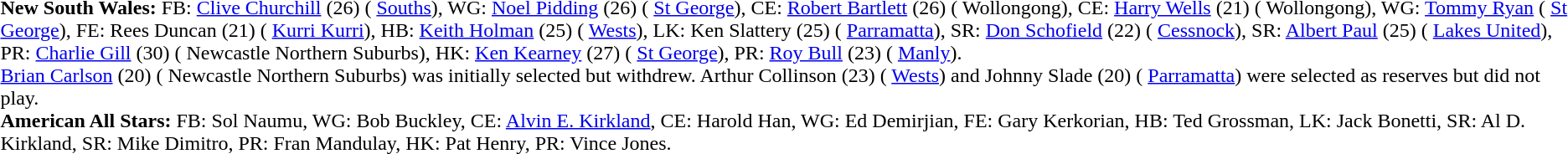<table width="100%" class="mw-collapsible mw-collapsed">
<tr>
<td valign="top" width="50%"><br><strong>New South Wales:</strong> FB: <a href='#'>Clive Churchill</a> (26) ( <a href='#'>Souths</a>), WG: <a href='#'>Noel Pidding</a> (26) ( <a href='#'>St George</a>), CE: <a href='#'>Robert Bartlett</a> (26) ( Wollongong), CE: <a href='#'>Harry Wells</a> (21) ( Wollongong), WG: <a href='#'>Tommy Ryan</a> ( <a href='#'>St George</a>), FE: Rees Duncan (21) ( <a href='#'>Kurri Kurri</a>), HB: <a href='#'>Keith Holman</a> (25) ( <a href='#'>Wests</a>), LK: Ken Slattery (25) ( <a href='#'>Parramatta</a>), SR: <a href='#'>Don Schofield</a> (22) ( <a href='#'>Cessnock</a>), SR: <a href='#'>Albert Paul</a> (25) ( <a href='#'>Lakes United</a>), PR: <a href='#'>Charlie Gill</a> (30) ( Newcastle Northern Suburbs), HK: <a href='#'>Ken Kearney</a> (27) ( <a href='#'>St George</a>), PR: <a href='#'>Roy Bull</a> (23) ( <a href='#'>Manly</a>). <br>
<a href='#'>Brian Carlson</a> (20) ( Newcastle Northern Suburbs) was initially selected but withdrew. Arthur Collinson (23) ( <a href='#'>Wests</a>) and Johnny Slade (20) ( <a href='#'>Parramatta</a>) were selected as reserves but did not play. <br>
<strong>American All Stars:</strong> FB: Sol Naumu, WG: Bob Buckley, CE: <a href='#'>Alvin E. Kirkland</a>, CE: Harold Han, WG: Ed Demirjian, FE: Gary Kerkorian, HB: Ted Grossman, LK: Jack Bonetti, SR: Al D. Kirkland, SR: Mike Dimitro, PR: Fran Mandulay, HK: Pat Henry, PR: Vince Jones.</td>
</tr>
</table>
